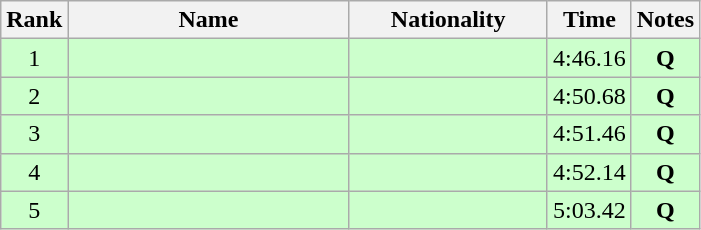<table class="wikitable sortable" style="text-align:center">
<tr>
<th>Rank</th>
<th style="width:180px">Name</th>
<th style="width:125px">Nationality</th>
<th>Time</th>
<th>Notes</th>
</tr>
<tr style="background:#cfc;">
<td>1</td>
<td style="text-align:left;"></td>
<td style="text-align:left;"></td>
<td>4:46.16</td>
<td><strong>Q</strong></td>
</tr>
<tr style="background:#cfc;">
<td>2</td>
<td style="text-align:left;"></td>
<td style="text-align:left;"></td>
<td>4:50.68</td>
<td><strong>Q</strong></td>
</tr>
<tr style="background:#cfc;">
<td>3</td>
<td style="text-align:left;"></td>
<td style="text-align:left;"></td>
<td>4:51.46</td>
<td><strong>Q</strong></td>
</tr>
<tr style="background:#cfc;">
<td>4</td>
<td style="text-align:left;"></td>
<td style="text-align:left;"></td>
<td>4:52.14</td>
<td><strong>Q</strong></td>
</tr>
<tr style="background:#cfc;">
<td>5</td>
<td style="text-align:left;"></td>
<td style="text-align:left;"></td>
<td>5:03.42</td>
<td><strong>Q</strong></td>
</tr>
</table>
